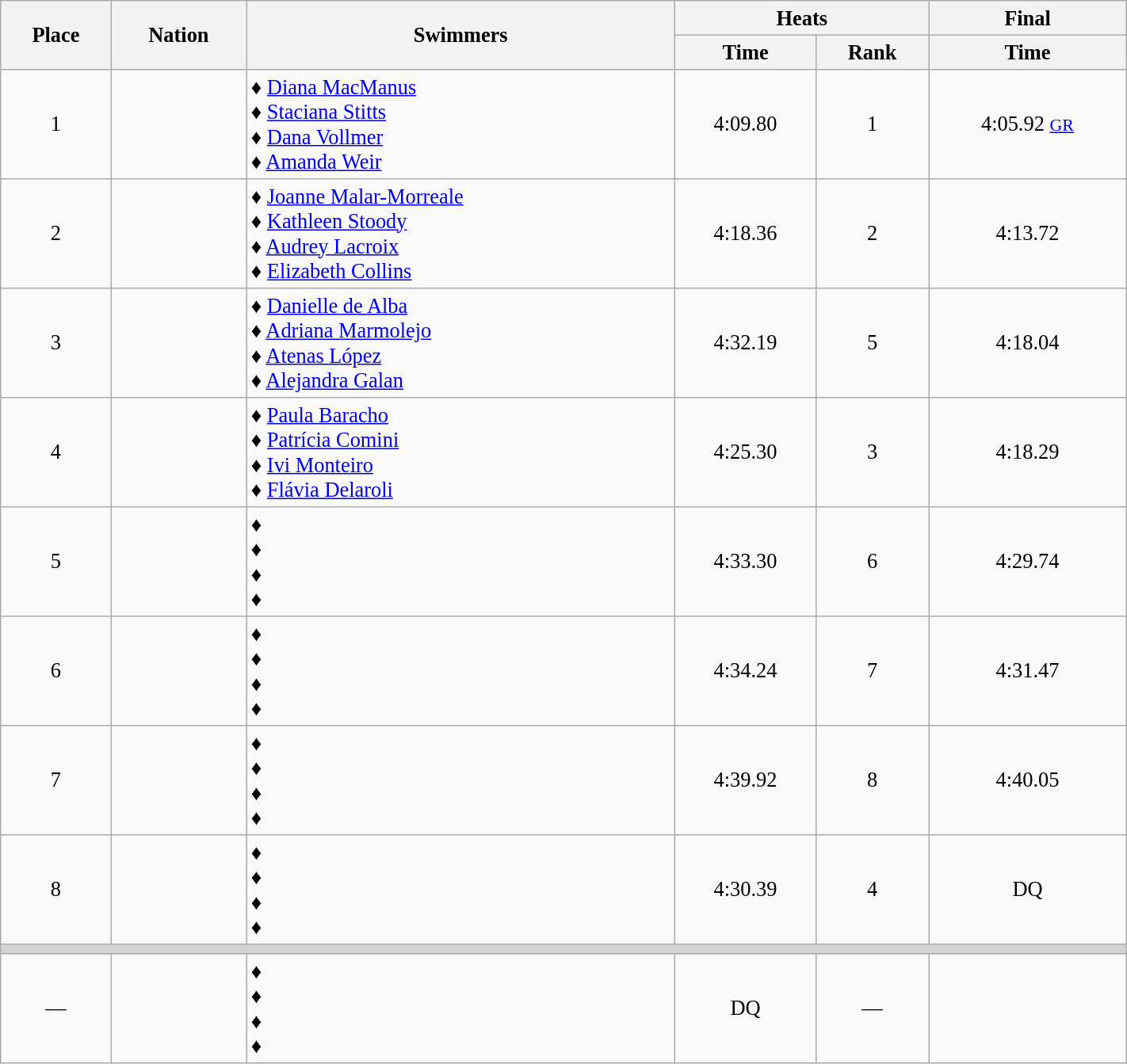<table class="wikitable" style=" text-align:center; font-size:110%;" width="75%">
<tr>
<th rowspan="2">Place</th>
<th rowspan="2">Nation</th>
<th rowspan="2">Swimmers</th>
<th colspan="2">Heats</th>
<th>Final</th>
</tr>
<tr>
<th>Time</th>
<th>Rank</th>
<th>Time</th>
</tr>
<tr>
<td>1</td>
<td align=left></td>
<td align=left>♦ <a href='#'>Diana MacManus</a><br>♦ <a href='#'>Staciana Stitts</a><br>♦ <a href='#'>Dana Vollmer</a><br>♦ <a href='#'>Amanda Weir</a></td>
<td>4:09.80</td>
<td>1</td>
<td>4:05.92 <small><a href='#'>GR</a></small></td>
</tr>
<tr>
<td>2</td>
<td align=left></td>
<td align=left>♦ <a href='#'>Joanne Malar-Morreale</a><br>♦ <a href='#'>Kathleen Stoody</a><br>♦ <a href='#'>Audrey Lacroix</a><br>♦ <a href='#'>Elizabeth Collins</a></td>
<td>4:18.36</td>
<td>2</td>
<td>4:13.72</td>
</tr>
<tr>
<td>3</td>
<td align=left></td>
<td align=left>♦ <a href='#'>Danielle de Alba</a><br>♦ <a href='#'>Adriana Marmolejo</a><br>♦ <a href='#'>Atenas López</a><br>♦ <a href='#'>Alejandra Galan</a></td>
<td>4:32.19</td>
<td>5</td>
<td>4:18.04</td>
</tr>
<tr>
<td>4</td>
<td align=left></td>
<td align=left>♦ <a href='#'>Paula Baracho</a><br>♦ <a href='#'>Patrícia Comini</a><br>♦ <a href='#'>Ivi Monteiro</a><br>♦ <a href='#'>Flávia Delaroli</a></td>
<td>4:25.30</td>
<td>3</td>
<td>4:18.29</td>
</tr>
<tr>
<td>5</td>
<td align=left></td>
<td align=left>♦ <br>♦ <br>♦ <br>♦</td>
<td>4:33.30</td>
<td>6</td>
<td>4:29.74</td>
</tr>
<tr>
<td>6</td>
<td align=left></td>
<td align=left>♦ <br>♦ <br>♦ <br>♦</td>
<td>4:34.24</td>
<td>7</td>
<td>4:31.47</td>
</tr>
<tr>
<td>7</td>
<td align=left></td>
<td align=left>♦ <br>♦ <br>♦ <br>♦</td>
<td>4:39.92</td>
<td>8</td>
<td>4:40.05</td>
</tr>
<tr>
<td>8</td>
<td align=left></td>
<td align=left>♦ <br>♦ <br>♦ <br>♦</td>
<td>4:30.39</td>
<td>4</td>
<td>DQ</td>
</tr>
<tr>
<td colspan=6 bgcolor=lightgray></td>
</tr>
<tr>
<td>—</td>
<td align=left></td>
<td align=left>♦ <br>♦ <br>♦ <br>♦</td>
<td>DQ</td>
<td>—</td>
</tr>
</table>
